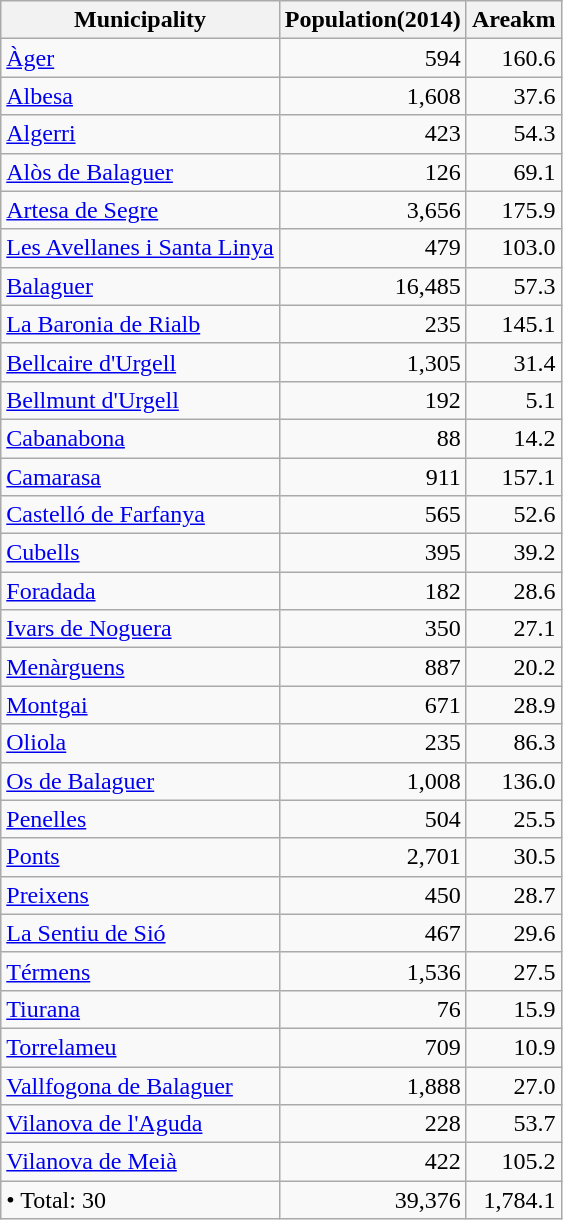<table class="wikitable sortable">
<tr>
<th>Municipality</th>
<th>Population(2014)</th>
<th>Areakm</th>
</tr>
<tr>
<td><a href='#'>Àger</a></td>
<td align=right>594</td>
<td align=right>160.6</td>
</tr>
<tr>
<td><a href='#'>Albesa</a></td>
<td align=right>1,608</td>
<td align=right>37.6</td>
</tr>
<tr>
<td><a href='#'>Algerri</a></td>
<td align=right>423</td>
<td align=right>54.3</td>
</tr>
<tr>
<td><a href='#'>Alòs de Balaguer</a></td>
<td align=right>126</td>
<td align=right>69.1</td>
</tr>
<tr>
<td><a href='#'>Artesa de Segre</a></td>
<td align=right>3,656</td>
<td align=right>175.9</td>
</tr>
<tr>
<td><a href='#'>Les Avellanes i Santa Linya</a></td>
<td align=right>479</td>
<td align=right>103.0</td>
</tr>
<tr>
<td><a href='#'>Balaguer</a></td>
<td align=right>16,485</td>
<td align=right>57.3</td>
</tr>
<tr>
<td><a href='#'>La Baronia de Rialb</a></td>
<td align=right>235</td>
<td align=right>145.1</td>
</tr>
<tr>
<td><a href='#'>Bellcaire d'Urgell</a></td>
<td align=right>1,305</td>
<td align=right>31.4</td>
</tr>
<tr>
<td><a href='#'>Bellmunt d'Urgell</a></td>
<td align=right>192</td>
<td align=right>5.1</td>
</tr>
<tr>
<td><a href='#'>Cabanabona</a></td>
<td align=right>88</td>
<td align=right>14.2</td>
</tr>
<tr>
<td><a href='#'>Camarasa</a></td>
<td align=right>911</td>
<td align=right>157.1</td>
</tr>
<tr>
<td><a href='#'>Castelló de Farfanya</a></td>
<td align=right>565</td>
<td align=right>52.6</td>
</tr>
<tr>
<td><a href='#'>Cubells</a></td>
<td align=right>395</td>
<td align=right>39.2</td>
</tr>
<tr>
<td><a href='#'>Foradada</a></td>
<td align=right>182</td>
<td align=right>28.6</td>
</tr>
<tr>
<td><a href='#'>Ivars de Noguera</a></td>
<td align=right>350</td>
<td align=right>27.1</td>
</tr>
<tr>
<td><a href='#'>Menàrguens</a></td>
<td align=right>887</td>
<td align=right>20.2</td>
</tr>
<tr>
<td><a href='#'>Montgai</a></td>
<td align=right>671</td>
<td align=right>28.9</td>
</tr>
<tr>
<td><a href='#'>Oliola</a></td>
<td align=right>235</td>
<td align=right>86.3</td>
</tr>
<tr>
<td><a href='#'>Os de Balaguer</a></td>
<td align=right>1,008</td>
<td align=right>136.0</td>
</tr>
<tr>
<td><a href='#'>Penelles</a></td>
<td align=right>504</td>
<td align=right>25.5</td>
</tr>
<tr>
<td><a href='#'>Ponts</a></td>
<td align=right>2,701</td>
<td align=right>30.5</td>
</tr>
<tr>
<td><a href='#'>Preixens</a></td>
<td align=right>450</td>
<td align=right>28.7</td>
</tr>
<tr>
<td><a href='#'>La Sentiu de Sió</a></td>
<td align=right>467</td>
<td align=right>29.6</td>
</tr>
<tr>
<td><a href='#'>Térmens</a></td>
<td align=right>1,536</td>
<td align=right>27.5</td>
</tr>
<tr>
<td><a href='#'>Tiurana</a></td>
<td align=right>76</td>
<td align=right>15.9</td>
</tr>
<tr>
<td><a href='#'>Torrelameu</a></td>
<td align=right>709</td>
<td align=right>10.9</td>
</tr>
<tr>
<td><a href='#'>Vallfogona de Balaguer</a></td>
<td align=right>1,888</td>
<td align=right>27.0</td>
</tr>
<tr>
<td><a href='#'>Vilanova de l'Aguda</a></td>
<td align=right>228</td>
<td align=right>53.7</td>
</tr>
<tr>
<td><a href='#'>Vilanova de Meià</a></td>
<td align=right>422</td>
<td align=right>105.2</td>
</tr>
<tr>
<td>• Total: 30</td>
<td align=right>39,376</td>
<td align=right>1,784.1</td>
</tr>
</table>
